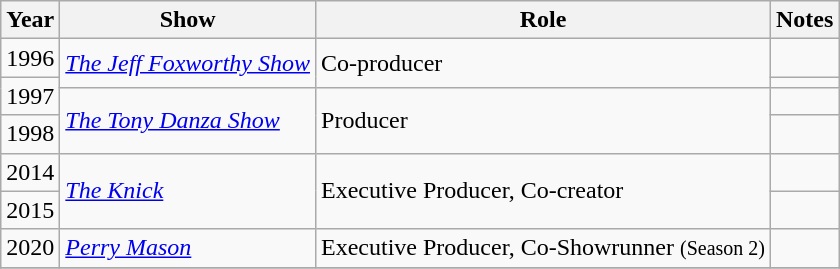<table class="wikitable sortable">
<tr>
<th>Year</th>
<th>Show</th>
<th>Role</th>
<th>Notes</th>
</tr>
<tr>
<td>1996</td>
<td rowspan="2"><em><a href='#'>The Jeff Foxworthy Show</a></em></td>
<td rowspan="2">Co-producer</td>
<td></td>
</tr>
<tr>
<td rowspan="2">1997</td>
<td></td>
</tr>
<tr>
<td rowspan="2"><em><a href='#'>The Tony Danza Show</a></em></td>
<td rowspan="2">Producer</td>
<td></td>
</tr>
<tr>
<td>1998</td>
<td></td>
</tr>
<tr>
<td>2014</td>
<td rowspan="2"><em><a href='#'>The Knick</a></em></td>
<td rowspan="2">Executive Producer, Co-creator</td>
<td></td>
</tr>
<tr>
<td>2015</td>
<td></td>
</tr>
<tr>
<td>2020</td>
<td><em><a href='#'>Perry Mason</a></em></td>
<td>Executive Producer, Co-Showrunner <small>(Season 2)</small></td>
<td></td>
</tr>
<tr>
</tr>
</table>
